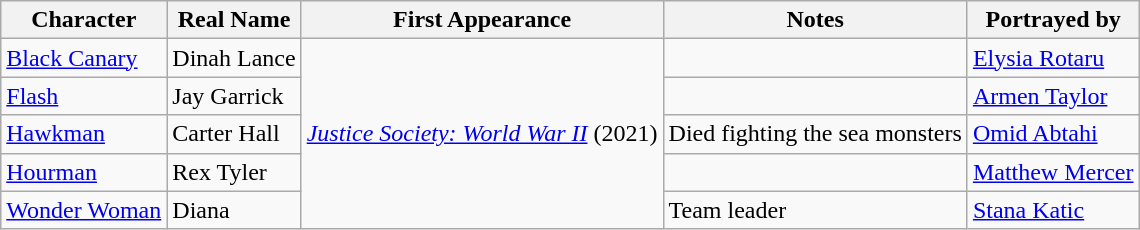<table class="wikitable">
<tr>
<th>Character</th>
<th>Real Name</th>
<th>First Appearance</th>
<th>Notes</th>
<th>Portrayed by</th>
</tr>
<tr>
<td><a href='#'>Black Canary</a></td>
<td>Dinah Lance</td>
<td rowspan="5"><em><a href='#'>Justice Society: World War II</a></em> (2021)</td>
<td></td>
<td><a href='#'>Elysia Rotaru</a></td>
</tr>
<tr>
<td><a href='#'>Flash</a></td>
<td>Jay Garrick</td>
<td></td>
<td><a href='#'>Armen Taylor</a></td>
</tr>
<tr>
<td><a href='#'>Hawkman</a></td>
<td>Carter Hall</td>
<td>Died fighting the sea monsters</td>
<td><a href='#'>Omid Abtahi</a></td>
</tr>
<tr>
<td><a href='#'>Hourman</a></td>
<td>Rex Tyler</td>
<td></td>
<td><a href='#'>Matthew Mercer</a></td>
</tr>
<tr>
<td><a href='#'>Wonder Woman</a></td>
<td>Diana</td>
<td>Team leader</td>
<td><a href='#'>Stana Katic</a></td>
</tr>
</table>
